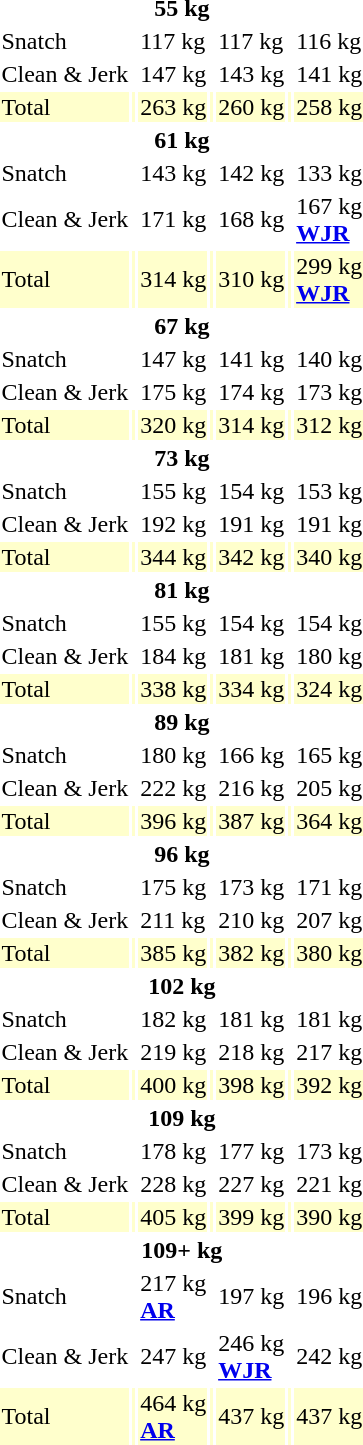<table>
<tr>
<th colspan=7>55 kg</th>
</tr>
<tr>
<td>Snatch</td>
<td></td>
<td>117 kg</td>
<td></td>
<td>117 kg</td>
<td></td>
<td>116 kg</td>
</tr>
<tr>
<td>Clean & Jerk</td>
<td></td>
<td>147 kg</td>
<td></td>
<td>143 kg</td>
<td></td>
<td>141 kg</td>
</tr>
<tr bgcolor=ffffcc>
<td>Total</td>
<td></td>
<td>263 kg</td>
<td></td>
<td>260 kg</td>
<td></td>
<td>258 kg</td>
</tr>
<tr>
<th colspan=7>61 kg</th>
</tr>
<tr>
<td>Snatch</td>
<td></td>
<td>143 kg</td>
<td></td>
<td>142 kg</td>
<td></td>
<td>133 kg</td>
</tr>
<tr>
<td>Clean & Jerk</td>
<td></td>
<td>171 kg</td>
<td></td>
<td>168 kg</td>
<td></td>
<td>167 kg<br><strong><a href='#'>WJR</a></strong></td>
</tr>
<tr bgcolor=ffffcc>
<td>Total</td>
<td></td>
<td>314 kg</td>
<td></td>
<td>310 kg</td>
<td></td>
<td>299 kg<br><strong><a href='#'>WJR</a></strong></td>
</tr>
<tr>
<th colspan=7>67 kg</th>
</tr>
<tr>
<td>Snatch</td>
<td></td>
<td>147 kg</td>
<td></td>
<td>141 kg</td>
<td></td>
<td>140 kg</td>
</tr>
<tr>
<td>Clean & Jerk</td>
<td></td>
<td>175 kg</td>
<td></td>
<td>174 kg</td>
<td></td>
<td>173 kg</td>
</tr>
<tr bgcolor=ffffcc>
<td>Total</td>
<td></td>
<td>320 kg</td>
<td></td>
<td>314 kg</td>
<td></td>
<td>312 kg</td>
</tr>
<tr>
<th colspan=7>73 kg</th>
</tr>
<tr>
<td>Snatch</td>
<td></td>
<td>155 kg</td>
<td></td>
<td>154 kg</td>
<td></td>
<td>153 kg</td>
</tr>
<tr>
<td>Clean & Jerk</td>
<td></td>
<td>192 kg</td>
<td></td>
<td>191 kg</td>
<td></td>
<td>191 kg</td>
</tr>
<tr bgcolor=ffffcc>
<td>Total</td>
<td></td>
<td>344 kg</td>
<td></td>
<td>342 kg</td>
<td></td>
<td>340 kg</td>
</tr>
<tr>
<th colspan=7>81 kg</th>
</tr>
<tr>
<td>Snatch</td>
<td></td>
<td>155 kg</td>
<td></td>
<td>154 kg</td>
<td></td>
<td>154 kg</td>
</tr>
<tr>
<td>Clean & Jerk</td>
<td></td>
<td>184 kg</td>
<td></td>
<td>181 kg</td>
<td></td>
<td>180 kg</td>
</tr>
<tr bgcolor=ffffcc>
<td>Total</td>
<td></td>
<td>338 kg</td>
<td></td>
<td>334 kg</td>
<td></td>
<td>324 kg</td>
</tr>
<tr>
<th colspan=7>89 kg</th>
</tr>
<tr>
<td>Snatch</td>
<td></td>
<td>180 kg<br></td>
<td></td>
<td>166 kg</td>
<td></td>
<td>165 kg</td>
</tr>
<tr>
<td>Clean & Jerk</td>
<td></td>
<td>222 kg<br></td>
<td></td>
<td>216 kg</td>
<td></td>
<td>205 kg</td>
</tr>
<tr bgcolor=ffffcc>
<td>Total</td>
<td></td>
<td>396 kg<br></td>
<td></td>
<td>387 kg</td>
<td></td>
<td>364 kg</td>
</tr>
<tr>
<th colspan=7>96 kg</th>
</tr>
<tr>
<td>Snatch</td>
<td></td>
<td>175 kg</td>
<td></td>
<td>173 kg</td>
<td></td>
<td>171 kg</td>
</tr>
<tr>
<td>Clean & Jerk</td>
<td></td>
<td>211 kg</td>
<td></td>
<td>210 kg</td>
<td></td>
<td>207 kg</td>
</tr>
<tr bgcolor=ffffcc>
<td>Total</td>
<td></td>
<td>385 kg</td>
<td></td>
<td>382 kg</td>
<td></td>
<td>380 kg</td>
</tr>
<tr>
<th colspan=7>102 kg</th>
</tr>
<tr>
<td>Snatch</td>
<td></td>
<td>182 kg</td>
<td></td>
<td>181 kg</td>
<td></td>
<td>181 kg</td>
</tr>
<tr>
<td>Clean & Jerk</td>
<td></td>
<td>219 kg</td>
<td></td>
<td>218 kg</td>
<td></td>
<td>217 kg</td>
</tr>
<tr bgcolor=ffffcc>
<td>Total</td>
<td></td>
<td>400 kg</td>
<td></td>
<td>398 kg</td>
<td></td>
<td>392 kg</td>
</tr>
<tr>
<th colspan=7>109 kg</th>
</tr>
<tr>
<td>Snatch</td>
<td></td>
<td>178 kg</td>
<td></td>
<td>177 kg</td>
<td></td>
<td>173 kg</td>
</tr>
<tr>
<td>Clean & Jerk</td>
<td></td>
<td>228 kg</td>
<td></td>
<td>227 kg</td>
<td></td>
<td>221 kg</td>
</tr>
<tr bgcolor=ffffcc>
<td>Total</td>
<td></td>
<td>405 kg</td>
<td></td>
<td>399 kg</td>
<td></td>
<td>390 kg</td>
</tr>
<tr>
<th colspan=7>109+ kg</th>
</tr>
<tr>
<td>Snatch</td>
<td></td>
<td>217 kg<br><strong><a href='#'>AR</a></strong></td>
<td></td>
<td>197 kg</td>
<td></td>
<td>196 kg</td>
</tr>
<tr>
<td>Clean & Jerk</td>
<td></td>
<td>247 kg</td>
<td></td>
<td>246 kg<br><strong><a href='#'>WJR</a></strong></td>
<td></td>
<td>242 kg</td>
</tr>
<tr bgcolor=ffffcc>
<td>Total</td>
<td></td>
<td>464 kg<br><strong><a href='#'>AR</a></strong></td>
<td></td>
<td>437 kg</td>
<td></td>
<td>437 kg</td>
</tr>
</table>
